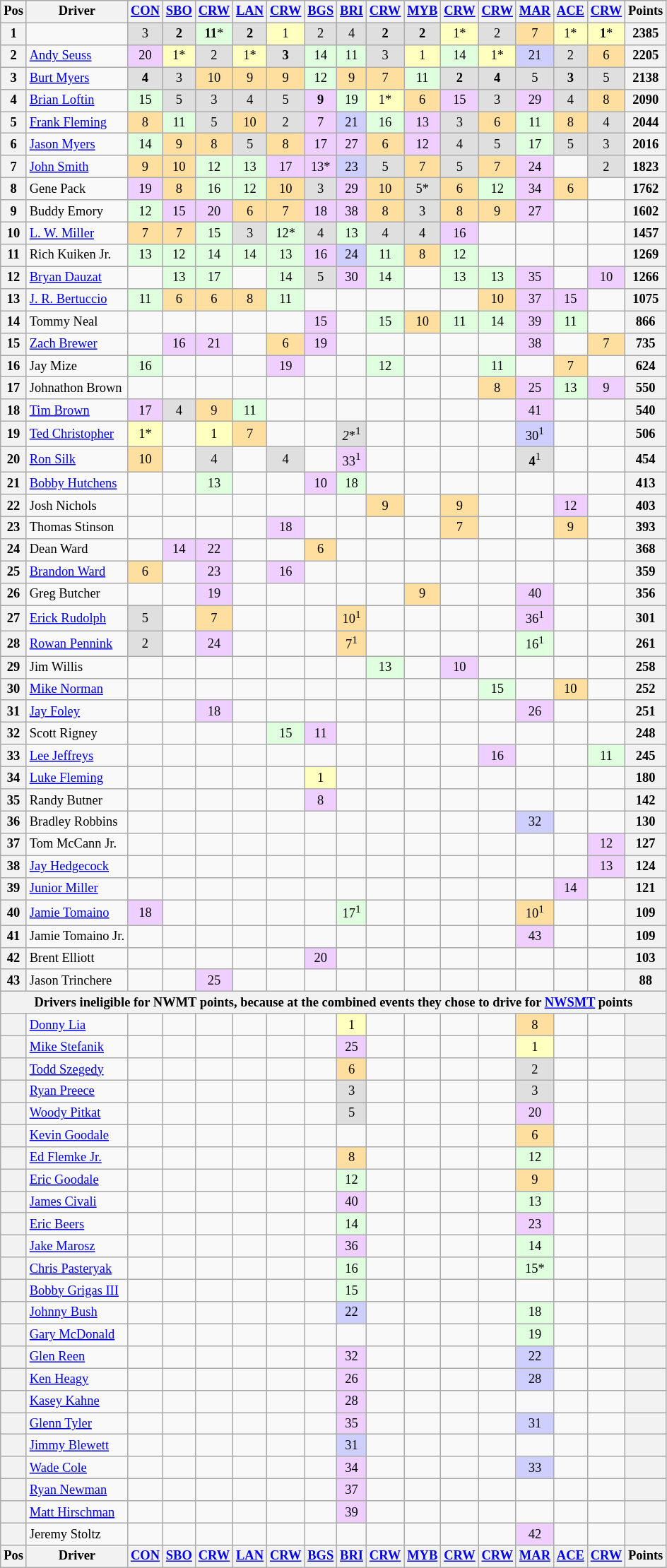<table class="wikitable" style="font-size:77%; text-align:center;">
<tr valign="center">
<th valign="middle">Pos</th>
<th valign="middle">Driver</th>
<th><a href='#'>CON</a></th>
<th><a href='#'>SBO</a></th>
<th><a href='#'>CRW</a></th>
<th><a href='#'>LAN</a></th>
<th><a href='#'>CRW</a></th>
<th><a href='#'>BGS</a></th>
<th><a href='#'>BRI</a></th>
<th><a href='#'>CRW</a></th>
<th><a href='#'>MYB</a></th>
<th><a href='#'>CRW</a></th>
<th><a href='#'>CRW</a></th>
<th><a href='#'>MAR</a></th>
<th><a href='#'>ACE</a></th>
<th><a href='#'>CRW</a></th>
<th valign="middle">Points</th>
</tr>
<tr>
<th>1</th>
<td align="left"></td>
<td style="background:#DFDFDF;">3</td>
<td style="background:#DFDFDF;"><strong>2</strong></td>
<td style="background:#DFFFDF;"><strong>11</strong>*</td>
<td style="background:#DFDFDF;"><strong>2</strong></td>
<td style="background:#FFFFBF;">1</td>
<td style="background:#DFDFDF;">2</td>
<td style="background:#DFDFDF;">4</td>
<td style="background:#DFDFDF;"><strong>2</strong></td>
<td style="background:#DFDFDF;"><strong>2</strong></td>
<td style="background:#FFFFBF;">1*</td>
<td style="background:#DFDFDF;">2</td>
<td style="background:#FFDF9F;">7</td>
<td style="background:#FFFFBF;">1*</td>
<td style="background:#FFFFBF;"><strong>1</strong>*</td>
<th>2385</th>
</tr>
<tr>
<th>2</th>
<td align="left"><a href='#'>Andy Seuss</a></td>
<td style="background:#EFCFFF;">20</td>
<td style="background:#FFFFBF;">1*</td>
<td style="background:#DFDFDF;">2</td>
<td style="background:#FFFFBF;">1*</td>
<td style="background:#DFDFDF;"><strong>3</strong></td>
<td style="background:#DFFFDF;">14</td>
<td style="background:#DFFFDF;">11</td>
<td style="background:#DFDFDF;">3</td>
<td style="background:#FFFFBF;">1</td>
<td style="background:#DFFFDF;">14</td>
<td style="background:#FFFFBF;">1*</td>
<td style="background:#CFCFFF;">21</td>
<td style="background:#DFDFDF;">2</td>
<td style="background:#FFDF9F;">6</td>
<th>2205</th>
</tr>
<tr>
<th>3</th>
<td align="left"><a href='#'>Burt Myers</a></td>
<td style="background:#DFDFDF;"><strong>4</strong></td>
<td style="background:#DFDFDF;">3</td>
<td style="background:#FFDF9F;">10</td>
<td style="background:#FFDF9F;">9</td>
<td style="background:#FFDF9F;">9</td>
<td style="background:#DFFFDF;">12</td>
<td style="background:#FFDF9F;">9</td>
<td style="background:#FFDF9F;">7</td>
<td style="background:#DFFFDF;">11</td>
<td style="background:#DFDFDF;"><strong>2</strong></td>
<td style="background:#DFDFDF;"><strong>4</strong></td>
<td style="background:#DFDFDF;">5</td>
<td style="background:#DFDFDF;"><strong>3</strong></td>
<td style="background:#DFDFDF;">5</td>
<th>2138</th>
</tr>
<tr>
<th>4</th>
<td align="left"><a href='#'>Brian Loftin</a></td>
<td style="background:#DFFFDF;">15</td>
<td style="background:#DFDFDF;">5</td>
<td style="background:#DFDFDF;">3</td>
<td style="background:#DFDFDF;">4</td>
<td style="background:#DFDFDF;">5</td>
<td style="background:#EFCFFF;"><strong>9</strong></td>
<td style="background:#DFFFDF;">19</td>
<td style="background:#FFFFBF;">1*</td>
<td style="background:#FFDF9F;">6</td>
<td style="background:#EFCFFF;">15</td>
<td style="background:#DFDFDF;">3</td>
<td style="background:#EFCFFF;">29</td>
<td style="background:#DFDFDF;">4</td>
<td style="background:#FFDF9F;">8</td>
<th>2090</th>
</tr>
<tr>
<th>5</th>
<td align="left"><a href='#'>Frank Fleming</a></td>
<td style="background:#FFDF9F;">8</td>
<td style="background:#DFFFDF;">11</td>
<td style="background:#DFDFDF;">5</td>
<td style="background:#FFDF9F;">10</td>
<td style="background:#DFDFDF;">2</td>
<td style="background:#EFCFFF;">7</td>
<td style="background:#CFCFFF;">21</td>
<td style="background:#DFFFDF;">16</td>
<td style="background:#EFCFFF;">13</td>
<td style="background:#DFDFDF;">3</td>
<td style="background:#FFDF9F;">6</td>
<td style="background:#DFFFDF;">11</td>
<td style="background:#FFDF9F;">8</td>
<td style="background:#DFDFDF;">4</td>
<th>2044</th>
</tr>
<tr>
<th>6</th>
<td align="left"><a href='#'>Jason Myers</a></td>
<td style="background:#DFFFDF;">14</td>
<td style="background:#FFDF9F;">9</td>
<td style="background:#FFDF9F;">8</td>
<td style="background:#DFDFDF;">5</td>
<td style="background:#FFDF9F;">8</td>
<td style="background:#EFCFFF;">17</td>
<td style="background:#EFCFFF;">27</td>
<td style="background:#FFDF9F;">6</td>
<td style="background:#EFCFFF;">12</td>
<td style="background:#DFDFDF;">4</td>
<td style="background:#DFDFDF;">5</td>
<td style="background:#DFFFDF;">17</td>
<td style="background:#DFDFDF;">5</td>
<td style="background:#DFDFDF;">3</td>
<th>2016</th>
</tr>
<tr>
<th>7</th>
<td align="left"><a href='#'>John Smith</a></td>
<td style="background:#FFDF9F;">9</td>
<td style="background:#FFDF9F;">10</td>
<td style="background:#DFFFDF;">12</td>
<td style="background:#DFFFDF;">13</td>
<td style="background:#EFCFFF;">17</td>
<td style="background:#EFCFFF;">13*</td>
<td style="background:#CFCFFF;">23</td>
<td style="background:#DFDFDF;">5</td>
<td style="background:#FFDF9F;">7</td>
<td style="background:#DFDFDF;">5</td>
<td style="background:#FFDF9F;">7</td>
<td style="background:#EFCFFF;">24</td>
<td></td>
<td style="background:#DFDFDF;">2</td>
<th>1823</th>
</tr>
<tr>
<th>8</th>
<td align="left">Gene Pack</td>
<td style="background:#EFCFFF;">19</td>
<td style="background:#FFDF9F;">8</td>
<td style="background:#DFFFDF;">16</td>
<td style="background:#DFFFDF;">12</td>
<td style="background:#FFDF9F;">10</td>
<td style="background:#DFDFDF;">3</td>
<td style="background:#EFCFFF;">29</td>
<td style="background:#FFDF9F;">10</td>
<td style="background:#DFDFDF;">5*</td>
<td style="background:#FFDF9F;">6</td>
<td style="background:#DFFFDF;">12</td>
<td style="background:#EFCFFF;">34</td>
<td style="background:#FFDF9F;">6</td>
<td></td>
<th>1762</th>
</tr>
<tr>
<th>9</th>
<td align="left">Buddy Emory</td>
<td style="background:#DFFFDF;">12</td>
<td style="background:#EFCFFF;">15</td>
<td style="background:#EFCFFF;">20</td>
<td style="background:#FFDF9F;">6</td>
<td style="background:#FFDF9F;">7</td>
<td style="background:#EFCFFF;">18</td>
<td style="background:#EFCFFF;">38</td>
<td style="background:#FFDF9F;">8</td>
<td style="background:#DFDFDF;">3</td>
<td style="background:#FFDF9F;">8</td>
<td style="background:#FFDF9F;">9</td>
<td style="background:#EFCFFF;">27</td>
<td></td>
<td></td>
<th>1602</th>
</tr>
<tr>
<th>10</th>
<td align="left"><a href='#'>L. W. Miller</a></td>
<td style="background:#FFDF9F;">7</td>
<td style="background:#FFDF9F;">7</td>
<td style="background:#DFFFDF;">15</td>
<td style="background:#DFDFDF;">3</td>
<td style="background:#DFFFDF;">12*</td>
<td style="background:#DFDFDF;">4</td>
<td style="background:#DFFFDF;">13</td>
<td style="background:#DFDFDF;">4</td>
<td style="background:#DFDFDF;">4</td>
<td style="background:#EFCFFF;">16</td>
<td></td>
<td></td>
<td></td>
<td></td>
<th>1457</th>
</tr>
<tr>
<th>11</th>
<td align="left">Rich Kuiken Jr.</td>
<td style="background:#DFFFDF;">13</td>
<td style="background:#DFFFDF;">12</td>
<td style="background:#DFFFDF;">14</td>
<td style="background:#DFFFDF;">14</td>
<td style="background:#DFFFDF;">13</td>
<td style="background:#EFCFFF;">16</td>
<td style="background:#CFCFFF;">24</td>
<td style="background:#DFFFDF;">11</td>
<td style="background:#FFDF9F;">8</td>
<td style="background:#DFFFDF;">12</td>
<td></td>
<td></td>
<td></td>
<td></td>
<th>1269</th>
</tr>
<tr>
<th>12</th>
<td align="left"><a href='#'>Bryan Dauzat</a></td>
<td></td>
<td style="background:#DFFFDF;">13</td>
<td style="background:#DFFFDF;">17</td>
<td></td>
<td style="background:#DFFFDF;">14</td>
<td style="background:#DFDFDF;">5</td>
<td style="background:#EFCFFF;">30</td>
<td style="background:#DFFFDF;">14</td>
<td></td>
<td style="background:#DFFFDF;">13</td>
<td style="background:#DFFFDF;">13</td>
<td style="background:#EFCFFF;">35</td>
<td></td>
<td style="background:#EFCFFF;">10</td>
<th>1266</th>
</tr>
<tr>
<th>13</th>
<td align="left"><a href='#'>J. R. Bertuccio</a></td>
<td style="background:#DFFFDF;">11</td>
<td style="background:#FFDF9F;">6</td>
<td style="background:#FFDF9F;">6</td>
<td style="background:#FFDF9F;">8</td>
<td style="background:#DFFFDF;">11</td>
<td></td>
<td></td>
<td></td>
<td></td>
<td></td>
<td style="background:#FFDF9F;">10</td>
<td style="background:#EFCFFF;">37</td>
<td style="background:#EFCFFF;">15</td>
<td></td>
<th>1075</th>
</tr>
<tr>
<th>14</th>
<td align="left">Tommy Neal</td>
<td></td>
<td></td>
<td></td>
<td></td>
<td></td>
<td style="background:#EFCFFF;">15</td>
<td></td>
<td style="background:#DFFFDF;">15</td>
<td style="background:#FFDF9F;">10</td>
<td style="background:#DFFFDF;">11</td>
<td style="background:#DFFFDF;">14</td>
<td style="background:#EFCFFF;">39</td>
<td style="background:#DFFFDF;">11</td>
<td></td>
<th>866</th>
</tr>
<tr>
<th>15</th>
<td align="left"><a href='#'>Zach Brewer</a></td>
<td></td>
<td style="background:#EFCFFF;">16</td>
<td style="background:#EFCFFF;">21</td>
<td></td>
<td style="background:#FFDF9F;">6</td>
<td style="background:#EFCFFF;">19</td>
<td></td>
<td></td>
<td></td>
<td></td>
<td></td>
<td style="background:#EFCFFF;">38</td>
<td></td>
<td style="background:#FFDF9F;">7</td>
<th>735</th>
</tr>
<tr>
<th>16</th>
<td align="left">Jay Mize</td>
<td style="background:#DFFFDF;">16</td>
<td></td>
<td></td>
<td></td>
<td style="background:#EFCFFF;">19</td>
<td></td>
<td></td>
<td style="background:#DFFFDF;">12</td>
<td></td>
<td></td>
<td style="background:#DFFFDF;">11</td>
<td></td>
<td style="background:#FFDF9F;">7</td>
<td></td>
<th>624</th>
</tr>
<tr>
<th>17</th>
<td align="left">Johnathon Brown</td>
<td></td>
<td></td>
<td></td>
<td></td>
<td></td>
<td></td>
<td></td>
<td></td>
<td></td>
<td></td>
<td style="background:#FFDF9F;">8</td>
<td style="background:#EFCFFF;">25</td>
<td style="background:#DFFFDF;">13</td>
<td style="background:#EFCFFF;">9</td>
<th>550</th>
</tr>
<tr>
<th>18</th>
<td align="left"><a href='#'>Tim Brown</a></td>
<td style="background:#EFCFFF;">17</td>
<td style="background:#DFDFDF;">4</td>
<td style="background:#FFDF9F;">9</td>
<td style="background:#DFFFDF;">11</td>
<td></td>
<td></td>
<td></td>
<td></td>
<td></td>
<td></td>
<td></td>
<td style="background:#EFCFFF;">41</td>
<td></td>
<td></td>
<th>540</th>
</tr>
<tr>
<th>19</th>
<td align="left"><a href='#'>Ted Christopher</a></td>
<td style="background:#FFFFBF;">1*</td>
<td></td>
<td style="background:#FFFFBF;">1</td>
<td style="background:#FFDF9F;">7</td>
<td></td>
<td></td>
<td style="background:#DFDFDF;"><em>2</em>*<sup>1</sup></td>
<td></td>
<td></td>
<td></td>
<td></td>
<td style="background:#CFCFFF;">30<sup>1</sup></td>
<td></td>
<td></td>
<th>506</th>
</tr>
<tr>
<th>20</th>
<td align="left"><a href='#'>Ron Silk</a></td>
<td style="background:#FFDF9F;">10</td>
<td></td>
<td style="background:#DFDFDF;">4</td>
<td></td>
<td style="background:#DFDFDF;">4</td>
<td></td>
<td style="background:#EFCFFF;">33<sup>1</sup></td>
<td></td>
<td></td>
<td></td>
<td></td>
<td style="background:#DFDFDF;"><strong>4</strong><sup>1</sup></td>
<td></td>
<td></td>
<th>454</th>
</tr>
<tr>
<th>21</th>
<td align="left"><a href='#'>Bobby Hutchens</a></td>
<td></td>
<td></td>
<td style="background:#DFFFDF;">13</td>
<td></td>
<td></td>
<td style="background:#EFCFFF;">10</td>
<td style="background:#DFFFDF;">18</td>
<td></td>
<td></td>
<td></td>
<td></td>
<td></td>
<td></td>
<td></td>
<th>413</th>
</tr>
<tr>
<th>22</th>
<td align="left">Josh Nichols</td>
<td></td>
<td></td>
<td></td>
<td></td>
<td></td>
<td></td>
<td></td>
<td style="background:#FFDF9F;">9</td>
<td></td>
<td style="background:#FFDF9F;">9</td>
<td></td>
<td></td>
<td style="background:#EFCFFF;">12</td>
<td></td>
<th>403</th>
</tr>
<tr>
<th>23</th>
<td align="left">Thomas Stinson</td>
<td></td>
<td></td>
<td></td>
<td></td>
<td style="background:#EFCFFF;">18</td>
<td></td>
<td></td>
<td></td>
<td></td>
<td style="background:#FFDF9F;">7</td>
<td></td>
<td></td>
<td style="background:#FFDF9F;">9</td>
<td></td>
<th>393</th>
</tr>
<tr>
<th>24</th>
<td align="left">Dean Ward</td>
<td></td>
<td style="background:#EFCFFF;">14</td>
<td style="background:#EFCFFF;">22</td>
<td></td>
<td></td>
<td style="background:#FFDF9F;">6</td>
<td></td>
<td></td>
<td></td>
<td></td>
<td></td>
<td></td>
<td></td>
<td></td>
<th>368</th>
</tr>
<tr>
<th>25</th>
<td align="left"><a href='#'>Brandon Ward</a></td>
<td style="background:#FFDF9F;">6</td>
<td></td>
<td style="background:#EFCFFF;">23</td>
<td></td>
<td style="background:#EFCFFF;">16</td>
<td></td>
<td></td>
<td></td>
<td></td>
<td></td>
<td></td>
<td></td>
<td></td>
<td></td>
<th>359</th>
</tr>
<tr>
<th>26</th>
<td align="left">Greg Butcher</td>
<td></td>
<td></td>
<td style="background:#EFCFFF;">19</td>
<td></td>
<td></td>
<td></td>
<td></td>
<td></td>
<td style="background:#FFDF9F;">9</td>
<td></td>
<td></td>
<td style="background:#EFCFFF;">40</td>
<td></td>
<td></td>
<th>356</th>
</tr>
<tr>
<th>27</th>
<td align="left"><a href='#'>Erick Rudolph</a></td>
<td style="background:#DFDFDF;">5</td>
<td></td>
<td style="background:#FFDF9F;">7</td>
<td></td>
<td></td>
<td></td>
<td style="background:#FFDF9F;">10<sup>1</sup></td>
<td></td>
<td></td>
<td></td>
<td></td>
<td style="background:#EFCFFF;">36<sup>1</sup></td>
<td></td>
<td></td>
<th>301</th>
</tr>
<tr>
<th>28</th>
<td align="left"><a href='#'>Rowan Pennink</a></td>
<td style="background:#DFDFDF;">2</td>
<td></td>
<td style="background:#EFCFFF;">24</td>
<td></td>
<td></td>
<td></td>
<td style="background:#FFDF9F;">7<sup>1</sup></td>
<td></td>
<td></td>
<td></td>
<td></td>
<td style="background:#DFFFDF;">16<sup>1</sup></td>
<td></td>
<td></td>
<th>261</th>
</tr>
<tr>
<th>29</th>
<td align="left">Jim Willis</td>
<td></td>
<td></td>
<td></td>
<td></td>
<td></td>
<td></td>
<td></td>
<td style="background:#DFFFDF;">13</td>
<td></td>
<td style="background:#EFCFFF;">10</td>
<td></td>
<td></td>
<td></td>
<td></td>
<th>258</th>
</tr>
<tr>
<th>30</th>
<td align="left"><a href='#'>Mike Norman</a></td>
<td></td>
<td></td>
<td></td>
<td></td>
<td></td>
<td></td>
<td></td>
<td></td>
<td></td>
<td></td>
<td style="background:#DFFFDF;">15</td>
<td></td>
<td style="background:#FFDF9F;">10</td>
<td></td>
<th>252</th>
</tr>
<tr>
<th>31</th>
<td align="left"><a href='#'>Jay Foley</a></td>
<td></td>
<td></td>
<td style="background:#EFCFFF;">18</td>
<td></td>
<td></td>
<td></td>
<td></td>
<td></td>
<td></td>
<td></td>
<td></td>
<td style="background:#EFCFFF;">26</td>
<td></td>
<td></td>
<th>251</th>
</tr>
<tr>
<th>32</th>
<td align="left">Scott Rigney</td>
<td></td>
<td></td>
<td></td>
<td></td>
<td style="background:#DFFFDF;">15</td>
<td style="background:#EFCFFF;">11</td>
<td></td>
<td></td>
<td></td>
<td></td>
<td></td>
<td></td>
<td></td>
<td></td>
<th>248</th>
</tr>
<tr>
<th>33</th>
<td align="left"><a href='#'>Lee Jeffreys</a></td>
<td></td>
<td></td>
<td></td>
<td></td>
<td></td>
<td></td>
<td></td>
<td></td>
<td></td>
<td></td>
<td style="background:#EFCFFF;">16</td>
<td></td>
<td></td>
<td style="background:#DFFFDF;">11</td>
<th>245</th>
</tr>
<tr>
<th>34</th>
<td align="left"><a href='#'>Luke Fleming</a></td>
<td></td>
<td></td>
<td></td>
<td></td>
<td></td>
<td style="background:#FFFFBF;">1</td>
<td></td>
<td></td>
<td></td>
<td></td>
<td></td>
<td></td>
<td></td>
<td></td>
<th>180</th>
</tr>
<tr>
<th>35</th>
<td align="left">Randy Butner</td>
<td></td>
<td></td>
<td></td>
<td></td>
<td></td>
<td style="background:#EFCFFF;">8</td>
<td></td>
<td></td>
<td></td>
<td></td>
<td></td>
<td></td>
<td></td>
<td></td>
<th>142</th>
</tr>
<tr>
<th>36</th>
<td align="left">Bradley Robbins</td>
<td></td>
<td></td>
<td></td>
<td></td>
<td></td>
<td></td>
<td></td>
<td></td>
<td></td>
<td></td>
<td></td>
<td style="background:#CFCFFF;">32</td>
<td></td>
<td></td>
<th>130</th>
</tr>
<tr>
<th>37</th>
<td align="left">Tom McCann Jr.</td>
<td></td>
<td></td>
<td></td>
<td></td>
<td></td>
<td></td>
<td></td>
<td></td>
<td></td>
<td></td>
<td></td>
<td></td>
<td></td>
<td style="background:#EFCFFF;">12</td>
<th>127</th>
</tr>
<tr>
<th>38</th>
<td align="left"><a href='#'>Jay Hedgecock</a></td>
<td></td>
<td></td>
<td></td>
<td></td>
<td></td>
<td></td>
<td></td>
<td></td>
<td></td>
<td></td>
<td></td>
<td></td>
<td></td>
<td style="background:#EFCFFF;">13</td>
<th>124</th>
</tr>
<tr>
<th>39</th>
<td align="left"><a href='#'>Junior Miller</a></td>
<td></td>
<td></td>
<td></td>
<td></td>
<td></td>
<td></td>
<td></td>
<td></td>
<td></td>
<td></td>
<td></td>
<td></td>
<td style="background:#EFCFFF;">14</td>
<td></td>
<th>121</th>
</tr>
<tr>
<th>40</th>
<td align="left"><a href='#'>Jamie Tomaino</a></td>
<td style="background:#EFCFFF;">18</td>
<td></td>
<td></td>
<td></td>
<td></td>
<td></td>
<td style="background:#DFFFDF;">17<sup>1</sup></td>
<td></td>
<td></td>
<td></td>
<td></td>
<td style="background:#FFDF9F;">10<sup>1</sup></td>
<td></td>
<td></td>
<th>109</th>
</tr>
<tr>
<th>41</th>
<td align="left">Jamie Tomaino Jr.</td>
<td></td>
<td></td>
<td></td>
<td></td>
<td></td>
<td></td>
<td></td>
<td></td>
<td></td>
<td></td>
<td></td>
<td style="background:#EFCFFF;">43</td>
<td></td>
<td></td>
<th>109</th>
</tr>
<tr>
<th>42</th>
<td align="left">Brent Elliott</td>
<td></td>
<td></td>
<td></td>
<td></td>
<td></td>
<td style="background:#EFCFFF;">20</td>
<td></td>
<td></td>
<td></td>
<td></td>
<td></td>
<td></td>
<td></td>
<td></td>
<th>103</th>
</tr>
<tr>
<th>43</th>
<td align="left">Jason Trinchere</td>
<td></td>
<td></td>
<td style="background:#EFCFFF;">25</td>
<td></td>
<td></td>
<td></td>
<td></td>
<td></td>
<td></td>
<td></td>
<td></td>
<td></td>
<td></td>
<td></td>
<th>88</th>
</tr>
<tr>
<th colspan=19>Drivers ineligible for NWMT points, because at the combined events they chose to drive for <a href='#'>NWSMT</a> points</th>
</tr>
<tr>
<th></th>
<td align="left"><a href='#'>Donny Lia</a></td>
<td></td>
<td></td>
<td></td>
<td></td>
<td></td>
<td></td>
<td style="background:#FFFFBF;">1</td>
<td></td>
<td></td>
<td></td>
<td></td>
<td style="background:#FFDF9F;">8</td>
<td></td>
<td></td>
<th></th>
</tr>
<tr>
<th></th>
<td align="left"><a href='#'>Mike Stefanik</a></td>
<td></td>
<td></td>
<td></td>
<td></td>
<td></td>
<td></td>
<td style="background:#EFCFFF;">25</td>
<td></td>
<td></td>
<td></td>
<td></td>
<td style="background:#FFFFBF;">1</td>
<td></td>
<td></td>
<th></th>
</tr>
<tr>
<th></th>
<td align="left"><a href='#'>Todd Szegedy</a></td>
<td></td>
<td></td>
<td></td>
<td></td>
<td></td>
<td></td>
<td style="background:#FFDF9F;">6</td>
<td></td>
<td></td>
<td></td>
<td></td>
<td style="background:#DFDFDF;">2</td>
<td></td>
<td></td>
<th></th>
</tr>
<tr>
<th></th>
<td align="left"><a href='#'>Ryan Preece</a></td>
<td></td>
<td></td>
<td></td>
<td></td>
<td></td>
<td></td>
<td style="background:#DFDFDF;">3</td>
<td></td>
<td></td>
<td></td>
<td></td>
<td style="background:#DFDFDF;">3</td>
<td></td>
<td></td>
<th></th>
</tr>
<tr>
<th></th>
<td align="left"><a href='#'>Woody Pitkat</a></td>
<td></td>
<td></td>
<td></td>
<td></td>
<td></td>
<td></td>
<td style="background:#DFDFDF;">5</td>
<td></td>
<td></td>
<td></td>
<td></td>
<td style="background:#EFCFFF;">20</td>
<td></td>
<td></td>
<th></th>
</tr>
<tr>
<th></th>
<td align="left"><a href='#'>Kevin Goodale</a></td>
<td></td>
<td></td>
<td></td>
<td></td>
<td></td>
<td></td>
<td></td>
<td></td>
<td></td>
<td></td>
<td></td>
<td style="background:#FFDF9F;">6</td>
<td></td>
<td></td>
<th></th>
</tr>
<tr>
<th></th>
<td align="left"><a href='#'>Ed Flemke Jr.</a></td>
<td></td>
<td></td>
<td></td>
<td></td>
<td></td>
<td></td>
<td style="background:#FFDF9F;">8</td>
<td></td>
<td></td>
<td></td>
<td></td>
<td style="background:#DFFFDF;">12</td>
<td></td>
<td></td>
<th></th>
</tr>
<tr>
<th></th>
<td align="left"><a href='#'>Eric Goodale</a></td>
<td></td>
<td></td>
<td></td>
<td></td>
<td></td>
<td></td>
<td style="background:#DFFFDF;">12</td>
<td></td>
<td></td>
<td></td>
<td></td>
<td style="background:#FFDF9F;">9</td>
<td></td>
<td></td>
<th></th>
</tr>
<tr>
<th></th>
<td align="left"><a href='#'>James Civali</a></td>
<td></td>
<td></td>
<td></td>
<td></td>
<td></td>
<td></td>
<td style="background:#EFCFFF;">40</td>
<td></td>
<td></td>
<td></td>
<td></td>
<td style="background:#DFFFDF;">13</td>
<td></td>
<td></td>
<th></th>
</tr>
<tr>
<th></th>
<td align="left"><a href='#'>Eric Beers</a></td>
<td></td>
<td></td>
<td></td>
<td></td>
<td></td>
<td></td>
<td style="background:#DFFFDF;">14</td>
<td></td>
<td></td>
<td></td>
<td></td>
<td style="background:#EFCFFF;">23</td>
<td></td>
<td></td>
<th></th>
</tr>
<tr>
<th></th>
<td align="left"><a href='#'>Jake Marosz</a></td>
<td></td>
<td></td>
<td></td>
<td></td>
<td></td>
<td></td>
<td style="background:#EFCFFF;">36</td>
<td></td>
<td></td>
<td></td>
<td></td>
<td style="background:#DFFFDF;">14</td>
<td></td>
<td></td>
<th></th>
</tr>
<tr>
<th></th>
<td align="left"><a href='#'>Chris Pasteryak</a></td>
<td></td>
<td></td>
<td></td>
<td></td>
<td></td>
<td></td>
<td style="background:#DFFFDF;">16</td>
<td></td>
<td></td>
<td></td>
<td></td>
<td style="background:#DFFFDF;">15*</td>
<td></td>
<td></td>
<th></th>
</tr>
<tr>
<th></th>
<td align="left"><a href='#'>Bobby Grigas III</a></td>
<td></td>
<td></td>
<td></td>
<td></td>
<td></td>
<td></td>
<td style="background:#DFFFDF;">15</td>
<td></td>
<td></td>
<td></td>
<td></td>
<td></td>
<td></td>
<td></td>
<th></th>
</tr>
<tr>
<th></th>
<td align="left"><a href='#'>Johnny Bush</a></td>
<td></td>
<td></td>
<td></td>
<td></td>
<td></td>
<td></td>
<td style="background:#CFCFFF;">22</td>
<td></td>
<td></td>
<td></td>
<td></td>
<td style="background:#DFFFDF;">18</td>
<td></td>
<td></td>
<th></th>
</tr>
<tr>
<th></th>
<td align="left"><a href='#'>Gary McDonald</a></td>
<td></td>
<td></td>
<td></td>
<td></td>
<td></td>
<td></td>
<td></td>
<td></td>
<td></td>
<td></td>
<td></td>
<td style="background:#DFFFDF;">19</td>
<td></td>
<td></td>
<th></th>
</tr>
<tr>
<th></th>
<td align="left"><a href='#'>Glen Reen</a></td>
<td></td>
<td></td>
<td></td>
<td></td>
<td></td>
<td></td>
<td style="background:#EFCFFF;">32</td>
<td></td>
<td></td>
<td></td>
<td></td>
<td style="background:#CFCFFF;">22</td>
<td></td>
<td></td>
<th></th>
</tr>
<tr>
<th></th>
<td align="left"><a href='#'>Ken Heagy</a></td>
<td></td>
<td></td>
<td></td>
<td></td>
<td></td>
<td></td>
<td style="background:#EFCFFF;">26</td>
<td></td>
<td></td>
<td></td>
<td></td>
<td style="background:#CFCFFF;">28</td>
<td></td>
<td></td>
<th></th>
</tr>
<tr>
<th></th>
<td align="left"><a href='#'>Kasey Kahne</a></td>
<td></td>
<td></td>
<td></td>
<td></td>
<td></td>
<td></td>
<td style="background:#EFCFFF;">28</td>
<td></td>
<td></td>
<td></td>
<td></td>
<td></td>
<td></td>
<td></td>
<th></th>
</tr>
<tr>
<th></th>
<td align="left"><a href='#'>Glenn Tyler</a></td>
<td></td>
<td></td>
<td></td>
<td></td>
<td></td>
<td></td>
<td style="background:#EFCFFF;">35</td>
<td></td>
<td></td>
<td></td>
<td></td>
<td style="background:#CFCFFF;">31</td>
<td></td>
<td></td>
<th></th>
</tr>
<tr>
<th></th>
<td align="left"><a href='#'>Jimmy Blewett</a></td>
<td></td>
<td></td>
<td></td>
<td></td>
<td></td>
<td></td>
<td style="background:#CFCFFF;">31</td>
<td></td>
<td></td>
<td></td>
<td></td>
<td></td>
<td></td>
<td></td>
<th></th>
</tr>
<tr>
<th></th>
<td align="left"><a href='#'>Wade Cole</a></td>
<td></td>
<td></td>
<td></td>
<td></td>
<td></td>
<td></td>
<td style="background:#EFCFFF;">34</td>
<td></td>
<td></td>
<td></td>
<td></td>
<td style="background:#CFCFFF;">33</td>
<td></td>
<td></td>
<th></th>
</tr>
<tr>
<th></th>
<td align="left"><a href='#'>Ryan Newman</a></td>
<td></td>
<td></td>
<td></td>
<td></td>
<td></td>
<td></td>
<td style="background:#EFCFFF;">37</td>
<td></td>
<td></td>
<td></td>
<td></td>
<td></td>
<td></td>
<td></td>
<th></th>
</tr>
<tr>
<th></th>
<td align="left"><a href='#'>Matt Hirschman</a></td>
<td></td>
<td></td>
<td></td>
<td></td>
<td></td>
<td></td>
<td style="background:#EFCFFF;">39</td>
<td></td>
<td></td>
<td></td>
<td></td>
<td></td>
<td></td>
<td></td>
<th></th>
</tr>
<tr>
<th></th>
<td align="left">Jeremy Stoltz</td>
<td></td>
<td></td>
<td></td>
<td></td>
<td></td>
<td></td>
<td></td>
<td></td>
<td></td>
<td></td>
<td></td>
<td style="background:#EFCFFF;">42</td>
<td></td>
<td></td>
<th></th>
</tr>
<tr valign="center">
<th valign="middle">Pos</th>
<th valign="middle">Driver</th>
<th><a href='#'>CON</a></th>
<th><a href='#'>SBO</a></th>
<th><a href='#'>CRW</a></th>
<th><a href='#'>LAN</a></th>
<th><a href='#'>CRW</a></th>
<th><a href='#'>BGS</a></th>
<th><a href='#'>BRI</a></th>
<th><a href='#'>CRW</a></th>
<th><a href='#'>MYB</a></th>
<th><a href='#'>CRW</a></th>
<th><a href='#'>CRW</a></th>
<th><a href='#'>MAR</a></th>
<th><a href='#'>ACE</a></th>
<th><a href='#'>CRW</a></th>
<th valign="middle">Points</th>
</tr>
</table>
